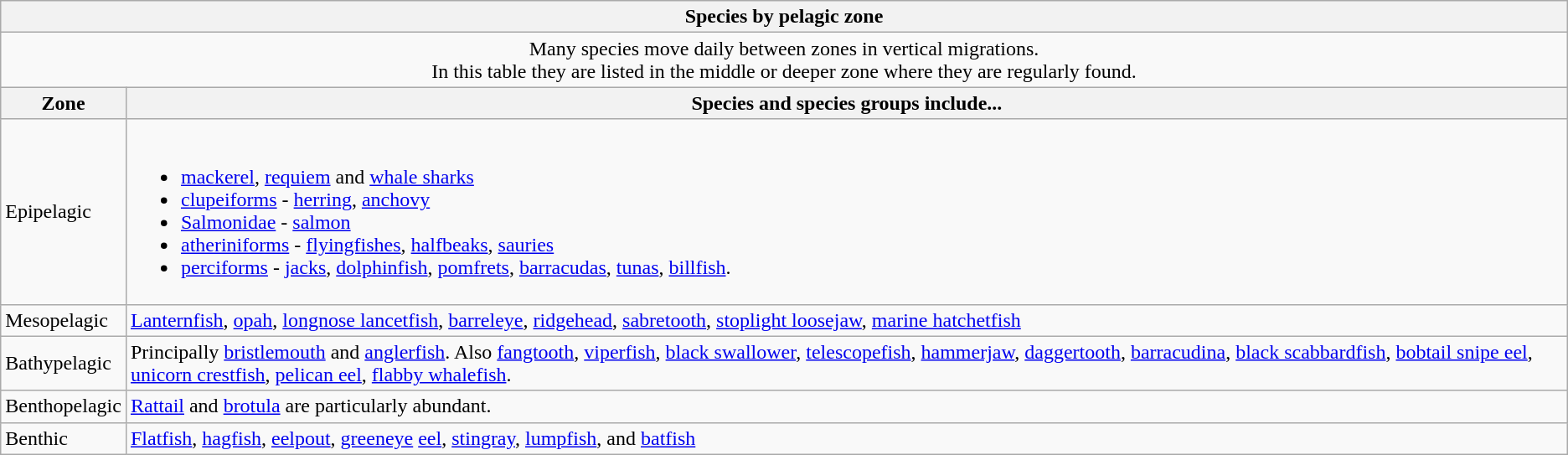<table class="wikitable collapsible collapsed">
<tr>
<th colspan=2 align="center" width="400px"><strong>Species by pelagic zone</strong></th>
</tr>
<tr>
<td colspan=2 align="center" width="400px">Many species move daily between zones in vertical migrations.<br> In this table they are listed in the middle or deeper zone where they are regularly found.</td>
</tr>
<tr>
<th>Zone</th>
<th>Species and species groups include...</th>
</tr>
<tr>
<td>Epipelagic</td>
<td><br><ul><li><a href='#'>mackerel</a>, <a href='#'>requiem</a> and <a href='#'>whale sharks</a></li><li><a href='#'>clupeiforms</a> - <a href='#'>herring</a>, <a href='#'>anchovy</a></li><li><a href='#'>Salmonidae</a> - <a href='#'>salmon</a></li><li><a href='#'>atheriniforms</a> - <a href='#'>flyingfishes</a>, <a href='#'>halfbeaks</a>, <a href='#'>sauries</a></li><li><a href='#'>perciforms</a> - <a href='#'>jacks</a>, <a href='#'>dolphinfish</a>, <a href='#'>pomfrets</a>, <a href='#'>barracudas</a>, <a href='#'>tunas</a>, <a href='#'>billfish</a>.</li></ul></td>
</tr>
<tr>
<td>Mesopelagic</td>
<td><a href='#'>Lanternfish</a>, <a href='#'>opah</a>, <a href='#'>longnose lancetfish</a>, <a href='#'>barreleye</a>, <a href='#'>ridgehead</a>, <a href='#'>sabretooth</a>, <a href='#'>stoplight loosejaw</a>, <a href='#'>marine hatchetfish</a></td>
</tr>
<tr>
<td>Bathypelagic</td>
<td>Principally <a href='#'>bristlemouth</a> and <a href='#'>anglerfish</a>. Also <a href='#'>fangtooth</a>, <a href='#'>viperfish</a>, <a href='#'>black swallower</a>, <a href='#'>telescopefish</a>, <a href='#'>hammerjaw</a>, <a href='#'>daggertooth</a>, <a href='#'>barracudina</a>, <a href='#'>black scabbardfish</a>, <a href='#'>bobtail snipe eel</a>, <a href='#'>unicorn crestfish</a>, <a href='#'>pelican eel</a>, <a href='#'>flabby whalefish</a>.</td>
</tr>
<tr>
<td>Benthopelagic</td>
<td><a href='#'>Rattail</a> and <a href='#'>brotula</a> are particularly abundant.</td>
</tr>
<tr>
<td>Benthic</td>
<td><a href='#'>Flatfish</a>, <a href='#'>hagfish</a>, <a href='#'>eelpout</a>, <a href='#'>greeneye</a> <a href='#'>eel</a>, <a href='#'>stingray</a>, <a href='#'>lumpfish</a>, and <a href='#'>batfish</a></td>
</tr>
</table>
